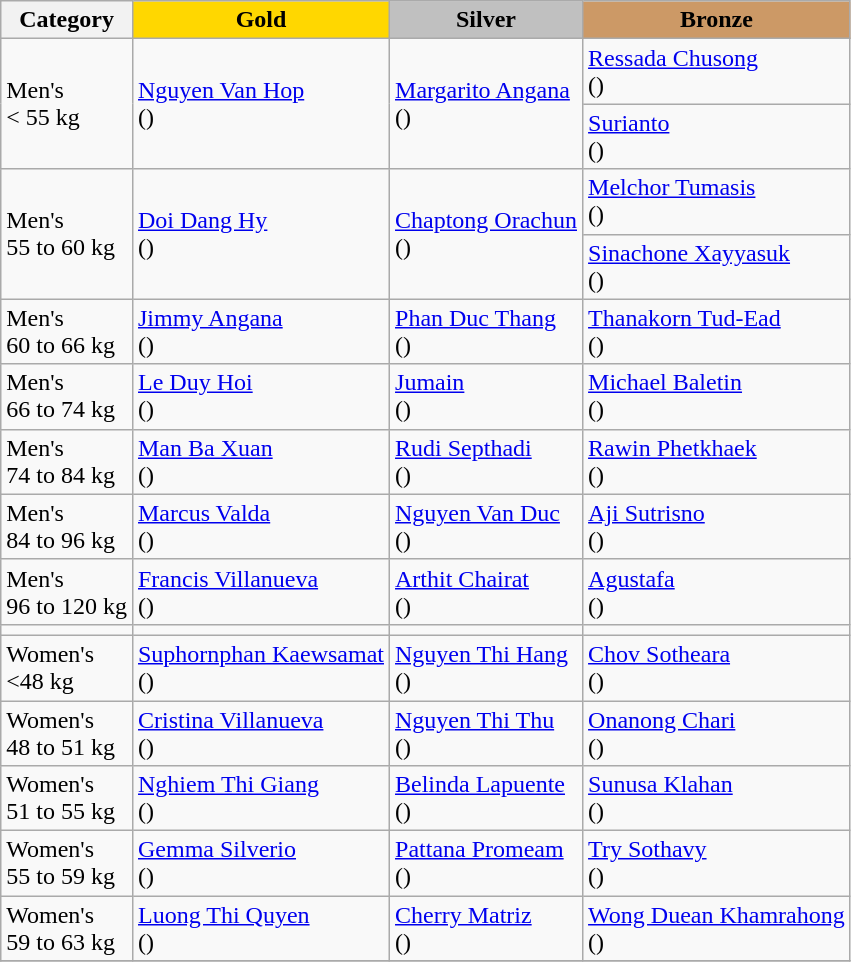<table class="wikitable">
<tr>
<th>Category</th>
<th style="background: gold">Gold</th>
<th style="background: silver">Silver</th>
<th style="background: #cc9966">Bronze</th>
</tr>
<tr>
<td rowspan=2>Men's <br> < 55 kg</td>
<td rowspan=2><a href='#'>Nguyen Van Hop</a> <br> ()</td>
<td rowspan=2><a href='#'>Margarito Angana</a> <br> ()</td>
<td><a href='#'>Ressada Chusong</a> <br> ()</td>
</tr>
<tr>
<td><a href='#'>Surianto</a> <br> ()</td>
</tr>
<tr>
<td rowspan=2>Men's <br> 55 to 60 kg</td>
<td rowspan=2><a href='#'>Doi Dang Hy</a> <br> ()</td>
<td rowspan=2><a href='#'>Chaptong Orachun</a> <br> ()</td>
<td><a href='#'>Melchor Tumasis</a> <br> ()</td>
</tr>
<tr>
<td><a href='#'>Sinachone Xayyasuk</a> <br> ()</td>
</tr>
<tr>
<td>Men's <br> 60 to 66 kg</td>
<td><a href='#'>Jimmy Angana</a> <br> ()</td>
<td><a href='#'>Phan Duc Thang</a> <br> ()</td>
<td><a href='#'>Thanakorn Tud-Ead</a> <br> ()</td>
</tr>
<tr>
<td>Men's <br> 66 to 74 kg</td>
<td><a href='#'>Le Duy Hoi</a> <br> ()</td>
<td><a href='#'>Jumain</a> <br> ()</td>
<td><a href='#'>Michael Baletin</a> <br> ()</td>
</tr>
<tr>
<td>Men's <br> 74 to 84 kg</td>
<td><a href='#'>Man Ba Xuan</a> <br> ()</td>
<td><a href='#'>Rudi Septhadi</a> <br> ()</td>
<td><a href='#'>Rawin Phetkhaek</a> <br> ()</td>
</tr>
<tr>
<td>Men's <br> 84 to 96 kg</td>
<td><a href='#'>Marcus Valda</a> <br> ()</td>
<td><a href='#'>Nguyen Van Duc</a> <br> ()</td>
<td><a href='#'>Aji Sutrisno</a> <br> ()</td>
</tr>
<tr>
<td>Men's <br> 96 to 120 kg</td>
<td><a href='#'>Francis Villanueva</a> <br> ()</td>
<td><a href='#'>Arthit Chairat</a> <br> ()</td>
<td><a href='#'>Agustafa</a> <br> ()</td>
</tr>
<tr>
<td></td>
<td></td>
<td></td>
<td></td>
</tr>
<tr>
<td>Women's <br> <48 kg</td>
<td><a href='#'>Suphornphan Kaewsamat</a> <br> ()</td>
<td><a href='#'>Nguyen Thi Hang</a> <br> ()</td>
<td><a href='#'>Chov Sotheara</a> <br> ()</td>
</tr>
<tr>
<td>Women's <br> 48 to 51 kg</td>
<td><a href='#'>Cristina Villanueva</a> <br> ()</td>
<td><a href='#'>Nguyen Thi Thu</a> <br> ()</td>
<td><a href='#'>Onanong Chari</a> <br> ()</td>
</tr>
<tr>
<td>Women's <br> 51 to 55 kg</td>
<td><a href='#'>Nghiem Thi Giang</a> <br> ()</td>
<td><a href='#'>Belinda Lapuente</a> <br> ()</td>
<td><a href='#'>Sunusa Klahan</a> <br> ()</td>
</tr>
<tr>
<td>Women's <br> 55 to 59 kg</td>
<td><a href='#'>Gemma Silverio</a> <br> ()</td>
<td><a href='#'>Pattana Promeam</a> <br> ()</td>
<td><a href='#'>Try Sothavy</a> <br> ()</td>
</tr>
<tr>
<td>Women's <br> 59 to 63 kg</td>
<td><a href='#'>Luong Thi Quyen</a> <br> ()</td>
<td><a href='#'>Cherry Matriz</a> <br> ()</td>
<td><a href='#'>Wong Duean Khamrahong</a> <br> ()</td>
</tr>
<tr>
</tr>
</table>
